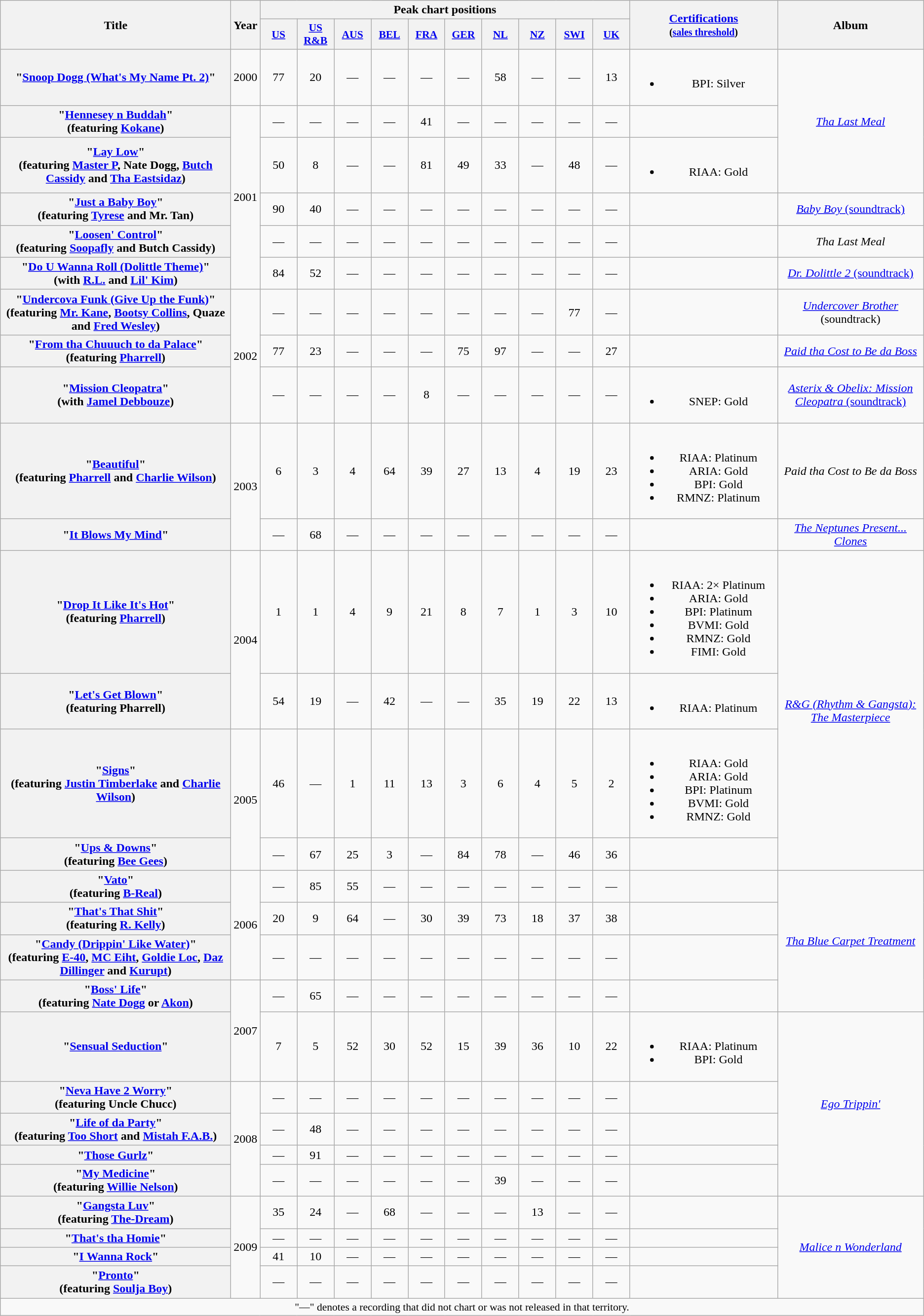<table class="wikitable plainrowheaders" style="text-align:center;">
<tr>
<th scope="col" rowspan="2" style="width:19em;">Title</th>
<th scope="col" rowspan="2">Year</th>
<th scope="col" colspan="10">Peak chart positions</th>
<th scope="col" rowspan="2" style="width:12em;"><a href='#'>Certifications</a><br><small>(<a href='#'>sales threshold</a>)</small></th>
<th scope="col" rowspan="2">Album</th>
</tr>
<tr>
<th scope="col" style="width:3em; font-size:90%"><a href='#'>US</a><br></th>
<th scope="col" style="width:3em; font-size:90%"><a href='#'>US<br>R&B</a><br></th>
<th scope="col" style="width:3em; font-size:90%"><a href='#'>AUS</a><br></th>
<th scope="col" style="width:3em; font-size:90%"><a href='#'>BEL</a><br></th>
<th scope="col" style="width:3em; font-size:90%"><a href='#'>FRA</a><br></th>
<th scope="col" style="width:3em; font-size:90%"><a href='#'>GER</a><br></th>
<th scope="col" style="width:3em; font-size:90%"><a href='#'>NL</a><br></th>
<th scope="col" style="width:3em; font-size:90%"><a href='#'>NZ</a><br></th>
<th scope="col" style="width:3em; font-size:90%"><a href='#'>SWI</a><br></th>
<th scope="col" style="width:3em; font-size:90%"><a href='#'>UK</a><br></th>
</tr>
<tr>
<th scope="row">"<a href='#'>Snoop Dogg (What's My Name Pt. 2)</a>"</th>
<td>2000</td>
<td>77</td>
<td>20</td>
<td>—</td>
<td>—</td>
<td>—</td>
<td>—</td>
<td>58</td>
<td>—</td>
<td>—</td>
<td>13</td>
<td><br><ul><li>BPI: Silver</li></ul></td>
<td rowspan="3"><em><a href='#'>Tha Last Meal</a></em></td>
</tr>
<tr>
<th scope="row">"<a href='#'>Hennesey n Buddah</a>"<br><span>(featuring <a href='#'>Kokane</a>)</span></th>
<td rowspan="5">2001</td>
<td>—</td>
<td>—</td>
<td>—</td>
<td>—</td>
<td>41</td>
<td>—</td>
<td>—</td>
<td>—</td>
<td>—</td>
<td>—</td>
<td></td>
</tr>
<tr>
<th scope="row">"<a href='#'>Lay Low</a>"<br><span>(featuring <a href='#'>Master P</a>, Nate Dogg, <a href='#'>Butch Cassidy</a> and <a href='#'>Tha Eastsidaz</a>)</span></th>
<td>50</td>
<td>8</td>
<td>—</td>
<td>—</td>
<td>81</td>
<td>49</td>
<td>33</td>
<td>—</td>
<td>48</td>
<td>—</td>
<td><br><ul><li>RIAA: Gold</li></ul></td>
</tr>
<tr>
<th scope="row">"<a href='#'>Just a Baby Boy</a>"<br><span>(featuring <a href='#'>Tyrese</a> and Mr. Tan)</span></th>
<td>90</td>
<td>40</td>
<td>—</td>
<td>—</td>
<td>—</td>
<td>—</td>
<td>—</td>
<td>—</td>
<td>—</td>
<td>—</td>
<td></td>
<td><a href='#'><em>Baby Boy</em> (soundtrack)</a></td>
</tr>
<tr>
<th scope="row">"<a href='#'>Loosen' Control</a>"<br><span>(featuring <a href='#'>Soopafly</a> and Butch Cassidy)</span></th>
<td>—</td>
<td>—</td>
<td>—</td>
<td>—</td>
<td>—</td>
<td>—</td>
<td>—</td>
<td>—</td>
<td>—</td>
<td>—</td>
<td></td>
<td><em>Tha Last Meal</em></td>
</tr>
<tr>
<th scope="row">"<a href='#'>Do U Wanna Roll (Dolittle Theme)</a>"<br><span>(with <a href='#'>R.L.</a> and <a href='#'>Lil' Kim</a>)</span></th>
<td>84</td>
<td>52</td>
<td>—</td>
<td>—</td>
<td>—</td>
<td>—</td>
<td>—</td>
<td>—</td>
<td>—</td>
<td>—</td>
<td></td>
<td><a href='#'><em>Dr. Dolittle 2</em> (soundtrack)</a></td>
</tr>
<tr>
<th scope="row">"<a href='#'>Undercova Funk (Give Up the Funk)</a>"<br><span>(featuring <a href='#'>Mr. Kane</a>, <a href='#'>Bootsy Collins</a>, Quaze and <a href='#'>Fred Wesley</a>)</span></th>
<td rowspan="3">2002</td>
<td>—</td>
<td>—</td>
<td>—</td>
<td>—</td>
<td>—</td>
<td>—</td>
<td>—</td>
<td>—</td>
<td>77</td>
<td>—</td>
<td></td>
<td><em><a href='#'>Undercover Brother</a></em> (soundtrack)</td>
</tr>
<tr>
<th scope="row">"<a href='#'>From tha Chuuuch to da Palace</a>"<br><span>(featuring <a href='#'>Pharrell</a>)</span></th>
<td>77</td>
<td>23</td>
<td>—</td>
<td>—</td>
<td>—</td>
<td>75</td>
<td>97</td>
<td>—</td>
<td>—</td>
<td>27</td>
<td></td>
<td><em><a href='#'>Paid tha Cost to Be da Boss</a></em></td>
</tr>
<tr>
<th scope="row">"<a href='#'>Mission Cleopatra</a>"<br><span>(with <a href='#'>Jamel Debbouze</a>)</span></th>
<td>—</td>
<td>—</td>
<td>—</td>
<td>—</td>
<td>8</td>
<td>—</td>
<td>—</td>
<td>—</td>
<td>—</td>
<td>—</td>
<td><br><ul><li>SNEP: Gold</li></ul></td>
<td><a href='#'><em>Asterix & Obelix: Mission Cleopatra</em> (soundtrack)</a></td>
</tr>
<tr>
<th scope="row">"<a href='#'>Beautiful</a>"<br><span>(featuring <a href='#'>Pharrell</a> and <a href='#'>Charlie Wilson</a>)</span></th>
<td rowspan="2">2003</td>
<td>6</td>
<td>3</td>
<td>4</td>
<td>64</td>
<td>39</td>
<td>27</td>
<td>13</td>
<td>4</td>
<td>19</td>
<td>23</td>
<td><br><ul><li>RIAA: Platinum</li><li>ARIA: Gold</li><li>BPI: Gold</li><li>RMNZ: Platinum</li></ul></td>
<td><em>Paid tha Cost to Be da Boss</em></td>
</tr>
<tr>
<th scope="row">"<a href='#'>It Blows My Mind</a>"</th>
<td>—</td>
<td>68</td>
<td>—</td>
<td>—</td>
<td>—</td>
<td>—</td>
<td>—</td>
<td>—</td>
<td>—</td>
<td>—</td>
<td></td>
<td><em><a href='#'>The Neptunes Present... Clones</a></em></td>
</tr>
<tr>
<th scope="row">"<a href='#'>Drop It Like It's Hot</a>"<br><span>(featuring <a href='#'>Pharrell</a>)</span></th>
<td rowspan="2">2004</td>
<td>1</td>
<td>1</td>
<td>4</td>
<td>9</td>
<td>21</td>
<td>8</td>
<td>7</td>
<td>1</td>
<td>3</td>
<td>10</td>
<td><br><ul><li>RIAA: 2× Platinum</li><li>ARIA: Gold</li><li>BPI: Platinum</li><li>BVMI: Gold</li><li>RMNZ: Gold</li><li>FIMI: Gold</li></ul></td>
<td rowspan="4"><em><a href='#'>R&G (Rhythm & Gangsta): The Masterpiece</a></em></td>
</tr>
<tr>
<th scope="row">"<a href='#'>Let's Get Blown</a>"<br><span>(featuring Pharrell)</span></th>
<td>54</td>
<td>19</td>
<td>—</td>
<td>42</td>
<td>—</td>
<td>—</td>
<td>35</td>
<td>19</td>
<td>22</td>
<td>13</td>
<td><br><ul><li>RIAA: Platinum</li></ul></td>
</tr>
<tr>
<th scope="row">"<a href='#'>Signs</a>"<br><span>(featuring <a href='#'>Justin Timberlake</a> and <a href='#'>Charlie Wilson</a>)</span></th>
<td rowspan="2">2005</td>
<td>46</td>
<td>—</td>
<td>1</td>
<td>11</td>
<td>13</td>
<td>3</td>
<td>6</td>
<td>4</td>
<td>5</td>
<td>2</td>
<td><br><ul><li>RIAA: Gold</li><li>ARIA: Gold</li><li>BPI: Platinum</li><li>BVMI: Gold</li><li>RMNZ: Gold</li></ul></td>
</tr>
<tr>
<th scope="row">"<a href='#'>Ups & Downs</a>"<br><span>(featuring <a href='#'>Bee Gees</a>)</span></th>
<td>—</td>
<td>67</td>
<td>25</td>
<td>3</td>
<td>—</td>
<td>84</td>
<td>78</td>
<td>—</td>
<td>46</td>
<td>36</td>
<td></td>
</tr>
<tr>
<th scope="row">"<a href='#'>Vato</a>"<br><span>(featuring <a href='#'>B-Real</a>)</span></th>
<td rowspan="3">2006</td>
<td>—</td>
<td>85</td>
<td>55</td>
<td>—</td>
<td>—</td>
<td>—</td>
<td>—</td>
<td>—</td>
<td>—</td>
<td>—</td>
<td></td>
<td rowspan="4"><em><a href='#'>Tha Blue Carpet Treatment</a></em></td>
</tr>
<tr>
<th scope="row">"<a href='#'>That's That Shit</a>"<br><span>(featuring <a href='#'>R. Kelly</a>)</span></th>
<td>20</td>
<td>9</td>
<td>64</td>
<td>—</td>
<td>30</td>
<td>39</td>
<td>73</td>
<td>18</td>
<td>37</td>
<td>38</td>
<td></td>
</tr>
<tr>
<th scope="row">"<a href='#'>Candy (Drippin' Like Water)</a>"<br><span>(featuring <a href='#'>E-40</a>, <a href='#'>MC Eiht</a>, <a href='#'>Goldie Loc</a>, <a href='#'>Daz Dillinger</a> and <a href='#'>Kurupt</a>)</span></th>
<td>—</td>
<td>—</td>
<td>—</td>
<td>—</td>
<td>—</td>
<td>—</td>
<td>—</td>
<td>—</td>
<td>—</td>
<td>—</td>
<td></td>
</tr>
<tr>
<th scope="row">"<a href='#'>Boss' Life</a>"<br><span>(featuring <a href='#'>Nate Dogg</a> or <a href='#'>Akon</a>)</span></th>
<td rowspan="2">2007</td>
<td>—</td>
<td>65</td>
<td>—</td>
<td>—</td>
<td>—</td>
<td>—</td>
<td>—</td>
<td>—</td>
<td>—</td>
<td>—</td>
<td></td>
</tr>
<tr>
<th scope="row">"<a href='#'>Sensual Seduction</a>"</th>
<td>7</td>
<td>5</td>
<td>52</td>
<td>30</td>
<td>52</td>
<td>15</td>
<td>39</td>
<td>36</td>
<td>10</td>
<td>22</td>
<td><br><ul><li>RIAA: Platinum</li><li>BPI: Gold</li></ul></td>
<td rowspan="5"><em><a href='#'>Ego Trippin'</a></em></td>
</tr>
<tr>
<th scope="row">"<a href='#'>Neva Have 2 Worry</a>"<br><span>(featuring Uncle Chucc)</span></th>
<td rowspan="4">2008</td>
<td>—</td>
<td>—</td>
<td>—</td>
<td>—</td>
<td>—</td>
<td>—</td>
<td>—</td>
<td>—</td>
<td>—</td>
<td>—</td>
<td></td>
</tr>
<tr>
<th scope="row">"<a href='#'>Life of da Party</a>"<br><span>(featuring <a href='#'>Too Short</a> and <a href='#'>Mistah F.A.B.</a>)</span></th>
<td>—</td>
<td>48</td>
<td>—</td>
<td>—</td>
<td>—</td>
<td>—</td>
<td>—</td>
<td>—</td>
<td>—</td>
<td>—</td>
<td></td>
</tr>
<tr>
<th scope="row">"<a href='#'>Those Gurlz</a>"</th>
<td>—</td>
<td>91</td>
<td>—</td>
<td>—</td>
<td>—</td>
<td>—</td>
<td>—</td>
<td>—</td>
<td>—</td>
<td>—</td>
<td></td>
</tr>
<tr>
<th scope="row">"<a href='#'>My Medicine</a>"<br><span>(featuring <a href='#'>Willie Nelson</a>)</span></th>
<td>—</td>
<td>—</td>
<td>—</td>
<td>—</td>
<td>—</td>
<td>—</td>
<td>39</td>
<td>—</td>
<td>—</td>
<td>—</td>
<td></td>
</tr>
<tr>
<th scope="row">"<a href='#'>Gangsta Luv</a>"<br><span>(featuring <a href='#'>The-Dream</a>)</span></th>
<td rowspan="4">2009</td>
<td>35</td>
<td>24</td>
<td>—</td>
<td>68</td>
<td>—</td>
<td>—</td>
<td>—</td>
<td>13</td>
<td>—</td>
<td>—</td>
<td></td>
<td rowspan="4"><em><a href='#'>Malice n Wonderland</a></em></td>
</tr>
<tr>
<th scope="row">"<a href='#'>That's tha Homie</a>"</th>
<td>—</td>
<td>—</td>
<td>—</td>
<td>—</td>
<td>—</td>
<td>—</td>
<td>—</td>
<td>—</td>
<td>—</td>
<td>—</td>
<td></td>
</tr>
<tr>
<th scope="row">"<a href='#'>I Wanna Rock</a>"</th>
<td>41</td>
<td>10</td>
<td>—</td>
<td>—</td>
<td>—</td>
<td>—</td>
<td>—</td>
<td>—</td>
<td>—</td>
<td>—</td>
<td></td>
</tr>
<tr>
<th scope="row">"<a href='#'>Pronto</a>"<br><span>(featuring <a href='#'>Soulja Boy</a>)</span></th>
<td>—</td>
<td>—</td>
<td>—</td>
<td>—</td>
<td>—</td>
<td>—</td>
<td>—</td>
<td>—</td>
<td>—</td>
<td>—</td>
<td></td>
</tr>
<tr>
<td colspan="15" style="font-size:90%">"—" denotes a recording that did not chart or was not released in that territory.</td>
</tr>
</table>
